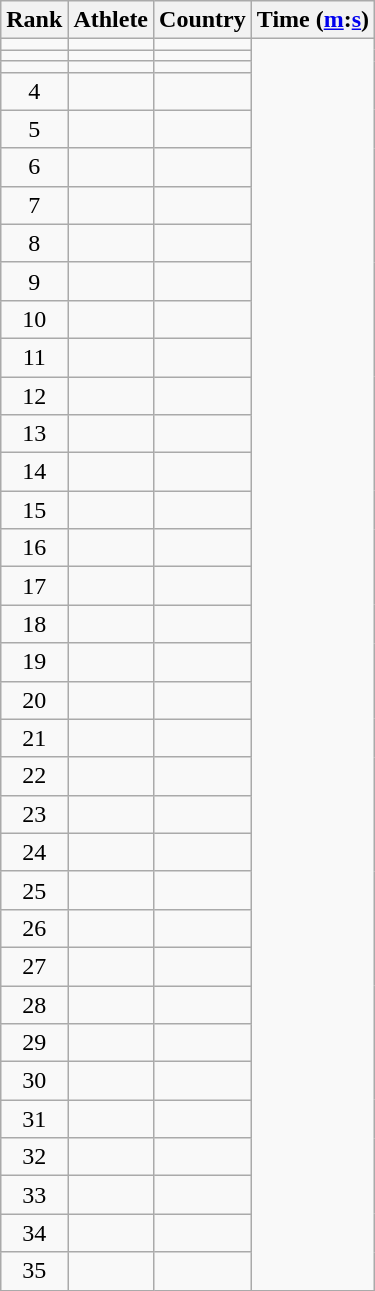<table class="wikitable sortable" style="text-align:center">
<tr>
<th>Rank</th>
<th>Athlete</th>
<th>Country</th>
<th>Time (<a href='#'>m</a>:<a href='#'>s</a>)</th>
</tr>
<tr>
<td></td>
<td align=left></td>
<td></td>
</tr>
<tr>
<td></td>
<td align=left></td>
<td></td>
</tr>
<tr>
<td></td>
<td align=left></td>
<td></td>
</tr>
<tr>
<td>4</td>
<td align=left></td>
<td></td>
</tr>
<tr>
<td>5</td>
<td align=left><a href='#'></a></td>
<td></td>
</tr>
<tr>
<td>6</td>
<td align=left><a href='#'></a></td>
<td></td>
</tr>
<tr>
<td>7</td>
<td align=left><a href='#'></a></td>
<td></td>
</tr>
<tr>
<td>8</td>
<td align=left><a href='#'></a></td>
<td></td>
</tr>
<tr>
<td>9</td>
<td align=left><a href='#'></a></td>
<td></td>
</tr>
<tr>
<td>10</td>
<td align=left><a href='#'></a></td>
<td></td>
</tr>
<tr>
<td>11</td>
<td align=left><a href='#'></a></td>
<td></td>
</tr>
<tr>
<td>12</td>
<td align=left><a href='#'></a></td>
<td></td>
</tr>
<tr>
<td>13</td>
<td align=left><a href='#'></a></td>
<td></td>
</tr>
<tr>
<td>14</td>
<td align=left><a href='#'></a></td>
<td></td>
</tr>
<tr>
<td>15</td>
<td align=left><a href='#'></a></td>
<td></td>
</tr>
<tr>
<td>16</td>
<td align=left><a href='#'></a></td>
<td></td>
</tr>
<tr>
<td>17</td>
<td align=left><a href='#'></a></td>
<td></td>
</tr>
<tr>
<td>18</td>
<td align=left><a href='#'></a></td>
<td></td>
</tr>
<tr>
<td>19</td>
<td align=left><a href='#'></a></td>
<td></td>
</tr>
<tr>
<td>20</td>
<td align=left><a href='#'></a></td>
<td></td>
</tr>
<tr>
<td>21</td>
<td align=left><a href='#'></a></td>
<td></td>
</tr>
<tr>
<td>22</td>
<td align=left><a href='#'></a></td>
<td></td>
</tr>
<tr>
<td>23</td>
<td align=left><a href='#'></a></td>
<td></td>
</tr>
<tr>
<td>24</td>
<td align=left><a href='#'></a></td>
<td></td>
</tr>
<tr>
<td>25</td>
<td align=left><a href='#'></a></td>
<td></td>
</tr>
<tr>
<td>26</td>
<td align=left><a href='#'></a></td>
<td></td>
</tr>
<tr>
<td>27</td>
<td align=left><a href='#'></a></td>
<td></td>
</tr>
<tr>
<td>28</td>
<td align=left><a href='#'></a></td>
<td></td>
</tr>
<tr>
<td>29</td>
<td align=left><a href='#'></a></td>
<td></td>
</tr>
<tr>
<td>30</td>
<td align=left><a href='#'></a></td>
<td></td>
</tr>
<tr>
<td>31</td>
<td align=left><a href='#'></a></td>
<td></td>
</tr>
<tr>
<td>32</td>
<td align=left><a href='#'></a></td>
<td></td>
</tr>
<tr>
<td>33</td>
<td align=left><a href='#'></a></td>
<td></td>
</tr>
<tr>
<td>34</td>
<td align=left><a href='#'></a></td>
<td></td>
</tr>
<tr>
<td>35</td>
<td align=left><a href='#'></a></td>
<td></td>
</tr>
</table>
